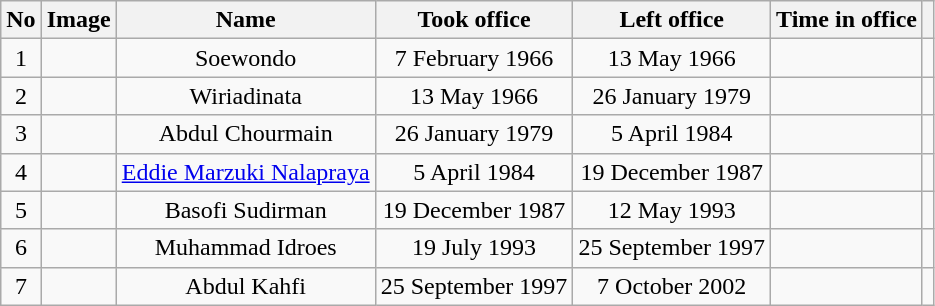<table class="wikitable" style="float:center; text-align:center">
<tr>
<th>No</th>
<th>Image</th>
<th>Name</th>
<th>Took office</th>
<th>Left office</th>
<th>Time in office</th>
<th></th>
</tr>
<tr>
<td>1</td>
<td></td>
<td>Soewondo</td>
<td>7 February 1966</td>
<td>13 May 1966</td>
<td></td>
<td></td>
</tr>
<tr>
<td>2</td>
<td></td>
<td>Wiriadinata</td>
<td>13 May 1966</td>
<td>26 January 1979</td>
<td></td>
<td></td>
</tr>
<tr>
<td>3</td>
<td></td>
<td>Abdul Chourmain</td>
<td>26 January 1979</td>
<td>5 April 1984</td>
<td></td>
<td></td>
</tr>
<tr>
<td>4</td>
<td></td>
<td><a href='#'>Eddie Marzuki Nalapraya</a></td>
<td>5 April 1984</td>
<td>19 December 1987</td>
<td></td>
<td></td>
</tr>
<tr>
<td>5</td>
<td></td>
<td>Basofi Sudirman</td>
<td>19 December 1987</td>
<td>12 May 1993</td>
<td></td>
<td></td>
</tr>
<tr>
<td>6</td>
<td></td>
<td>Muhammad Idroes</td>
<td>19 July 1993</td>
<td>25 September 1997</td>
<td></td>
<td></td>
</tr>
<tr>
<td>7</td>
<td></td>
<td>Abdul Kahfi</td>
<td>25 September 1997</td>
<td>7 October 2002</td>
<td></td>
<td></td>
</tr>
</table>
